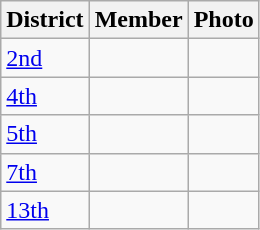<table class="wikitable sortable">
<tr>
<th>District</th>
<th>Member</th>
<th>Photo</th>
</tr>
<tr>
<td><a href='#'>2nd</a></td>
<td></td>
<td></td>
</tr>
<tr>
<td><a href='#'>4th</a></td>
<td></td>
<td></td>
</tr>
<tr>
<td><a href='#'>5th</a></td>
<td></td>
<td></td>
</tr>
<tr>
<td><a href='#'>7th</a></td>
<td></td>
<td></td>
</tr>
<tr>
<td><a href='#'>13th</a></td>
<td></td>
<td></td>
</tr>
</table>
